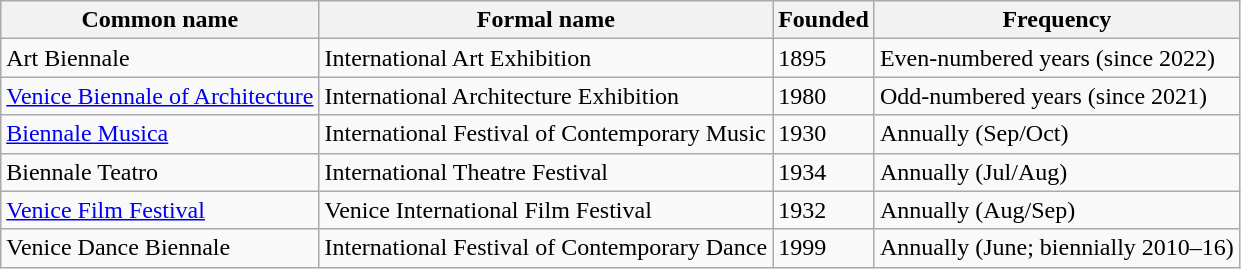<table class="wikitable">
<tr>
<th>Common name</th>
<th>Formal name</th>
<th>Founded</th>
<th>Frequency</th>
</tr>
<tr>
<td>Art Biennale</td>
<td>International Art Exhibition</td>
<td>1895</td>
<td>Even-numbered years (since 2022)</td>
</tr>
<tr>
<td><a href='#'>Venice Biennale of Architecture</a></td>
<td>International Architecture Exhibition</td>
<td>1980</td>
<td>Odd-numbered years (since 2021)</td>
</tr>
<tr>
<td><a href='#'>Biennale Musica</a></td>
<td>International Festival of Contemporary Music</td>
<td>1930</td>
<td>Annually (Sep/Oct)</td>
</tr>
<tr>
<td>Biennale Teatro</td>
<td>International Theatre Festival</td>
<td>1934</td>
<td>Annually (Jul/Aug)</td>
</tr>
<tr>
<td><a href='#'>Venice Film Festival</a></td>
<td>Venice International Film Festival</td>
<td>1932</td>
<td>Annually (Aug/Sep)</td>
</tr>
<tr>
<td>Venice Dance Biennale</td>
<td>International Festival of Contemporary Dance</td>
<td>1999</td>
<td>Annually (June; biennially 2010–16)</td>
</tr>
</table>
